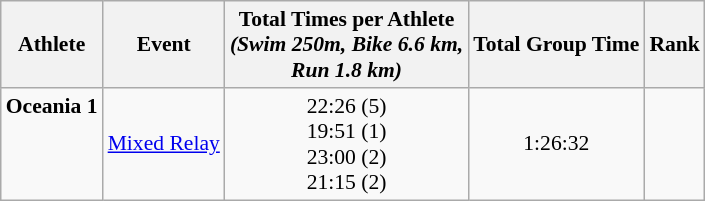<table class="wikitable" style="font-size:90%;">
<tr>
<th>Athlete</th>
<th>Event</th>
<th>Total Times per Athlete <br> <em>(Swim 250m, Bike 6.6 km, <br> Run 1.8 km)</em></th>
<th>Total Group Time</th>
<th>Rank</th>
</tr>
<tr align=center>
<td align=left><strong>Oceania 1</strong><br><br><br><br></td>
<td align=left><a href='#'>Mixed Relay</a></td>
<td valign=bottom>22:26 (5)<br>19:51 (1)<br>23:00 (2)<br>21:15 (2)</td>
<td>1:26:32</td>
<td></td>
</tr>
</table>
